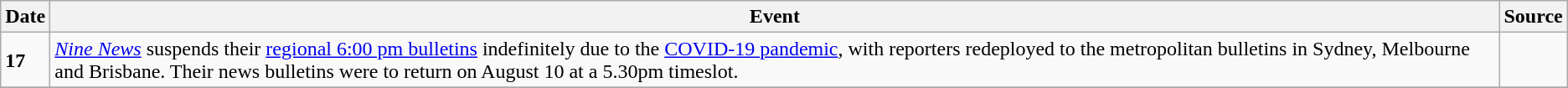<table class="wikitable">
<tr>
<th>Date</th>
<th>Event</th>
<th>Source</th>
</tr>
<tr>
<td><strong>17</strong></td>
<td><em><a href='#'>Nine News</a></em> suspends their <a href='#'>regional 6:00 pm bulletins</a> indefinitely due to the <a href='#'>COVID-19 pandemic</a>, with reporters redeployed to the metropolitan bulletins in Sydney, Melbourne and Brisbane. Their news bulletins were to return on August 10 at a 5.30pm timeslot.</td>
<td></td>
</tr>
<tr>
</tr>
</table>
